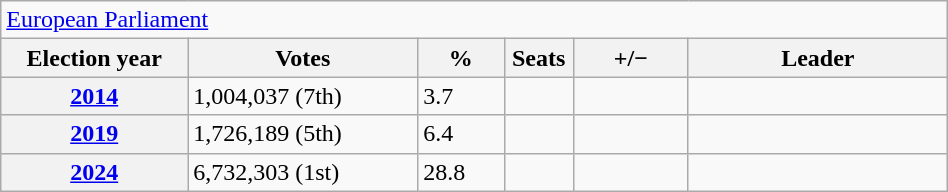<table class=wikitable style="width:50%; border:1px #AAAAFF solid">
<tr>
<td colspan=6><a href='#'>European Parliament</a></td>
</tr>
<tr>
<th width=13%>Election year</th>
<th width=16%>Votes</th>
<th width=6%>%</th>
<th width=1%>Seats</th>
<th width=8%>+/−</th>
<th width=18%>Leader</th>
</tr>
<tr>
<th><a href='#'>2014</a></th>
<td>1,004,037 (7th)</td>
<td>3.7</td>
<td></td>
<td></td>
<td></td>
</tr>
<tr>
<th><a href='#'>2019</a></th>
<td>1,726,189 (5th)</td>
<td>6.4</td>
<td></td>
<td></td>
<td></td>
</tr>
<tr>
<th><a href='#'>2024</a></th>
<td>6,732,303 (1st)</td>
<td>28.8</td>
<td></td>
<td></td>
<td></td>
</tr>
</table>
